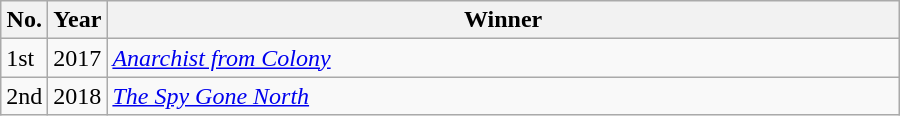<table class="wikitable" style="width:600px">
<tr>
<th width=10>No.</th>
<th width=10>Year</th>
<th>Winner</th>
</tr>
<tr>
<td>1st</td>
<td>2017</td>
<td><em><a href='#'>Anarchist from Colony</a></em></td>
</tr>
<tr>
<td>2nd</td>
<td>2018</td>
<td><em><a href='#'>The Spy Gone North</a></em></td>
</tr>
</table>
